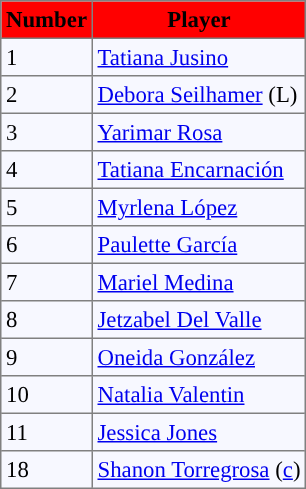<table bgcolor="#f7f8ff" cellpadding="3" cellspacing="0" border="1" style="font-size: 95%; border: gray solid 1px; border-collapse: collapse;">
<tr bgcolor="#ff0000">
<td align=center><strong>Number</strong></td>
<td align=center><strong>Player</strong></td>
</tr>
<tr align="left">
<td>1</td>
<td> <a href='#'>Tatiana Jusino</a></td>
</tr>
<tr align=left>
<td>2</td>
<td> <a href='#'>Debora Seilhamer</a> (L)</td>
</tr>
<tr align="left">
<td>3</td>
<td> <a href='#'>Yarimar Rosa</a></td>
</tr>
<tr align="left">
<td>4</td>
<td> <a href='#'>Tatiana Encarnación</a></td>
</tr>
<tr align="left">
<td>5</td>
<td> <a href='#'>Myrlena López</a></td>
</tr>
<tr align="left">
<td>6</td>
<td> <a href='#'>Paulette García</a></td>
</tr>
<tr align="left">
<td>7</td>
<td> <a href='#'>Mariel Medina</a></td>
</tr>
<tr align="left">
<td>8</td>
<td> <a href='#'>Jetzabel Del Valle</a></td>
</tr>
<tr align="left">
<td>9</td>
<td> <a href='#'>Oneida González</a></td>
</tr>
<tr align="left">
<td>10</td>
<td> <a href='#'>Natalia Valentin</a></td>
</tr>
<tr align="left">
<td>11</td>
<td> <a href='#'>Jessica Jones</a></td>
</tr>
<tr align="left">
<td>18</td>
<td> <a href='#'>Shanon Torregrosa</a> (<a href='#'>c</a>)</td>
</tr>
</table>
